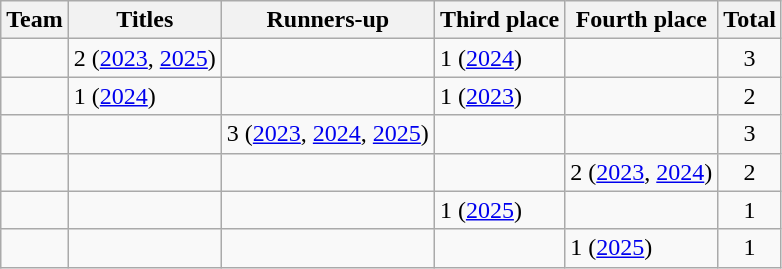<table class="wikitable sortable">
<tr>
<th>Team</th>
<th>Titles</th>
<th>Runners-up</th>
<th>Third place</th>
<th>Fourth place</th>
<th>Total</th>
</tr>
<tr>
<td></td>
<td>2 (<a href='#'>2023</a>, <a href='#'>2025</a>)</td>
<td></td>
<td>1 (<a href='#'>2024</a>)</td>
<td></td>
<td align=center>3</td>
</tr>
<tr>
<td></td>
<td>1 (<a href='#'>2024</a>)</td>
<td></td>
<td>1 (<a href='#'>2023</a>)</td>
<td></td>
<td align=center>2</td>
</tr>
<tr>
<td></td>
<td></td>
<td>3 (<a href='#'>2023</a>, <a href='#'>2024</a>, <a href='#'>2025</a>)</td>
<td></td>
<td></td>
<td align=center>3</td>
</tr>
<tr>
<td></td>
<td></td>
<td></td>
<td></td>
<td>2 (<a href='#'>2023</a>, <a href='#'>2024</a>)</td>
<td align=center>2</td>
</tr>
<tr>
<td></td>
<td></td>
<td></td>
<td>1 (<a href='#'>2025</a>)</td>
<td></td>
<td align=center>1</td>
</tr>
<tr>
<td></td>
<td></td>
<td></td>
<td></td>
<td>1 (<a href='#'>2025</a>)</td>
<td align=center>1</td>
</tr>
</table>
